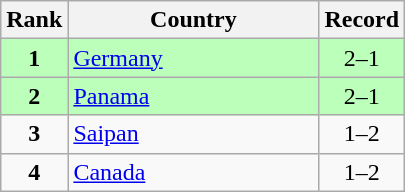<table class="wikitable">
<tr>
<th>Rank</th>
<th>Country</th>
<th>Record</th>
</tr>
<tr bgcolor="bbffbb">
<td align=center><strong>1</strong></td>
<td align="left" width="160"> <a href='#'>Germany</a></td>
<td align=center>2–1</td>
</tr>
<tr bgcolor="bbffbb">
<td align=center><strong>2</strong></td>
<td align="left" width="120"> <a href='#'>Panama</a></td>
<td align=center>2–1</td>
</tr>
<tr>
<td align=center><strong>3</strong></td>
<td align="left" width="120"> <a href='#'>Saipan</a></td>
<td align=center>1–2</td>
</tr>
<tr>
<td align=center><strong>4</strong></td>
<td align="left" width="120"> <a href='#'>Canada</a></td>
<td align=center>1–2</td>
</tr>
</table>
